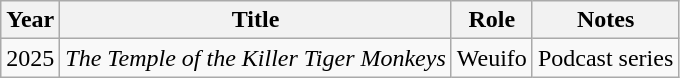<table class="wikitable sortable">
<tr>
<th>Year</th>
<th>Title</th>
<th>Role</th>
<th class="unsortable">Notes</th>
</tr>
<tr>
<td>2025</td>
<td><em>The Temple of the Killer Tiger Monkeys</em></td>
<td>Weuifo</td>
<td>Podcast series</td>
</tr>
</table>
